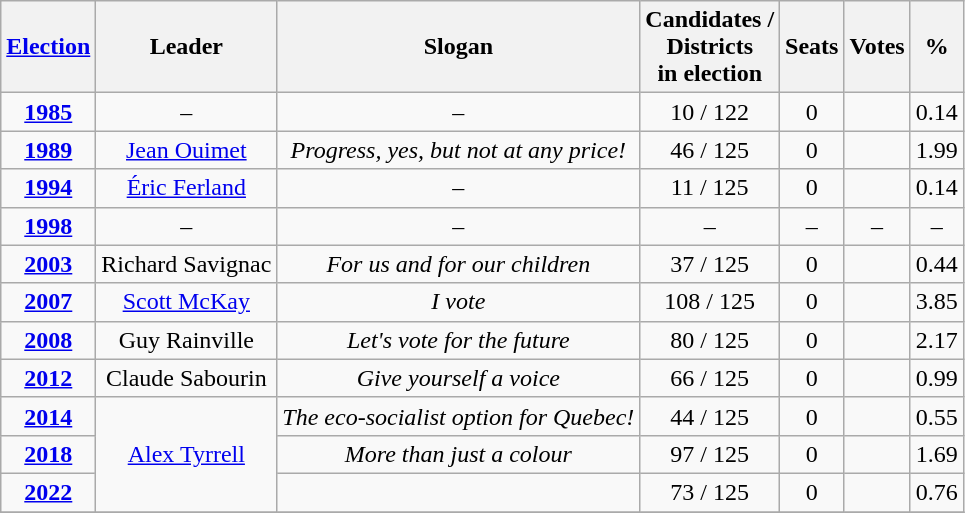<table class="wikitable centre" summary="This table shows the results obtained by the Quebec Green Party in the various provincial elections in Quebec. The number of candidates, the number of elected deputies and the number and percentage of votes collected." style="text-align:center">
<tr>
<th scope="col"><a href='#'><strong>Election</strong></a></th>
<th scope="col">Leader</th>
<th scope="col">Slogan</th>
<th scope="col">Candidates /<br>Districts<br>in election</th>
<th scope="col">Seats</th>
<th scope="col">Votes</th>
<th scope="col">%</th>
</tr>
<tr>
<td><a href='#'><strong>1985</strong></a></td>
<td>–</td>
<td>–</td>
<td>10 / 122</td>
<td>0</td>
<td align="right"></td>
<td>0.14</td>
</tr>
<tr>
<td><a href='#'><strong>1989</strong></a></td>
<td><a href='#'>Jean Ouimet</a></td>
<td><em>Progress, yes, but not at any price!</em></td>
<td>46 / 125</td>
<td>0</td>
<td align="right"></td>
<td>1.99</td>
</tr>
<tr>
<td><a href='#'><strong>1994</strong></a></td>
<td><a href='#'>Éric Ferland</a></td>
<td>–</td>
<td>11 / 125</td>
<td>0</td>
<td align="right"></td>
<td>0.14</td>
</tr>
<tr>
<td><a href='#'><strong>1998</strong></a></td>
<td>–</td>
<td>–</td>
<td>–</td>
<td>–</td>
<td>–</td>
<td>–</td>
</tr>
<tr>
<td><a href='#'><strong>2003</strong></a></td>
<td>Richard Savignac</td>
<td><em>For us and for our children</em></td>
<td>37 / 125</td>
<td>0</td>
<td align="right"></td>
<td>0.44</td>
</tr>
<tr>
<td><a href='#'><strong>2007</strong></a></td>
<td><a href='#'>Scott McKay</a></td>
<td><em>I vote</em></td>
<td>108 / 125</td>
<td>0</td>
<td align="right"></td>
<td>3.85</td>
</tr>
<tr>
<td><a href='#'><strong>2008</strong></a></td>
<td>Guy Rainville</td>
<td><em>Let's vote for the future</em></td>
<td>80 / 125</td>
<td>0</td>
<td align="right"></td>
<td>2.17</td>
</tr>
<tr>
<td><a href='#'><strong>2012</strong></a></td>
<td>Claude Sabourin</td>
<td><em>Give yourself a voice</em></td>
<td>66 / 125</td>
<td>0</td>
<td align="right"></td>
<td>0.99</td>
</tr>
<tr>
<td><a href='#'><strong>2014</strong></a></td>
<td rowspan="3"><a href='#'>Alex Tyrrell</a></td>
<td><em>The eco-socialist option for Quebec!</em></td>
<td>44 / 125</td>
<td>0</td>
<td align="right"></td>
<td>0.55</td>
</tr>
<tr>
<td><a href='#'><strong>2018</strong></a></td>
<td><em>More than just a colour</em></td>
<td>97 / 125</td>
<td>0</td>
<td align="right"></td>
<td>1.69</td>
</tr>
<tr>
<td><a href='#'><strong>2022</strong></a></td>
<td></td>
<td>73 / 125</td>
<td>0</td>
<td align="right"></td>
<td>0.76</td>
</tr>
<tr>
</tr>
</table>
